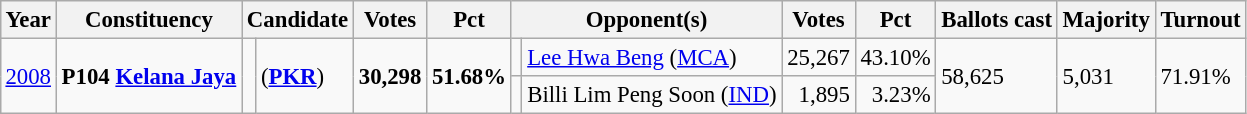<table class="wikitable" style="margin:0.5em ; font-size:95%">
<tr>
<th>Year</th>
<th>Constituency</th>
<th colspan=2>Candidate</th>
<th>Votes</th>
<th>Pct</th>
<th colspan=2>Opponent(s)</th>
<th>Votes</th>
<th>Pct</th>
<th>Ballots cast</th>
<th>Majority</th>
<th>Turnout</th>
</tr>
<tr>
<td rowspan=2><a href='#'>2008</a></td>
<td rowspan=2><strong>P104 <a href='#'>Kelana Jaya</a></strong></td>
<td rowspan=2 ></td>
<td rowspan=2> (<a href='#'><strong>PKR</strong></a>)</td>
<td rowspan=2 align="right"><strong>30,298</strong></td>
<td rowspan=2><strong>51.68%</strong></td>
<td></td>
<td><a href='#'>Lee Hwa Beng</a> (<a href='#'>MCA</a>)</td>
<td align="right">25,267</td>
<td>43.10%</td>
<td rowspan=2>58,625</td>
<td rowspan=2>5,031</td>
<td rowspan=2>71.91%</td>
</tr>
<tr>
<td></td>
<td>Billi Lim Peng Soon (<a href='#'>IND</a>)</td>
<td align="right">1,895</td>
<td align=right>3.23%</td>
</tr>
</table>
